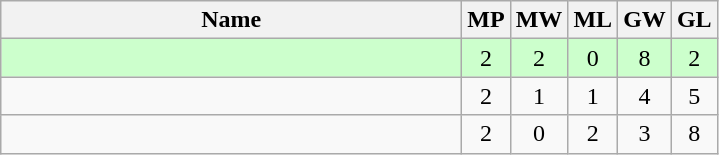<table class=wikitable style="text-align:center">
<tr>
<th width=300>Name</th>
<th width=20>MP</th>
<th width=20>MW</th>
<th width=20>ML</th>
<th width=20>GW</th>
<th width=20>GL</th>
</tr>
<tr style="background-color:#ccffcc;">
<td style="text-align:left;"><strong></strong></td>
<td>2</td>
<td>2</td>
<td>0</td>
<td>8</td>
<td>2</td>
</tr>
<tr>
<td style="text-align:left;"></td>
<td>2</td>
<td>1</td>
<td>1</td>
<td>4</td>
<td>5</td>
</tr>
<tr>
<td style="text-align:left;"></td>
<td>2</td>
<td>0</td>
<td>2</td>
<td>3</td>
<td>8</td>
</tr>
</table>
